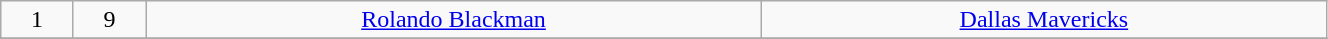<table class="wikitable" width="70%">
<tr align="center" bgcolor="">
<td>1</td>
<td>9</td>
<td><a href='#'>Rolando Blackman</a></td>
<td><a href='#'>Dallas Mavericks</a></td>
</tr>
<tr align="center" bgcolor="">
</tr>
</table>
